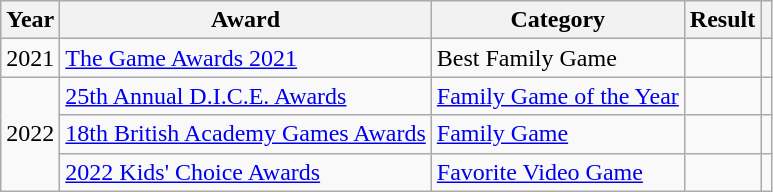<table class="wikitable sortable">
<tr>
<th>Year</th>
<th>Award</th>
<th>Category</th>
<th>Result</th>
<th></th>
</tr>
<tr>
<td style="text-align:center;" rowspan="1">2021</td>
<td rowspan="1"><a href='#'>The Game Awards 2021</a></td>
<td>Best Family Game</td>
<td></td>
<td rowspan="1" style="text-align:center;"></td>
</tr>
<tr>
<td style="text-align:center;" rowspan="3">2022</td>
<td rowpsan="1"><a href='#'>25th Annual D.I.C.E. Awards</a></td>
<td><a href='#'>Family Game of the Year</a></td>
<td></td>
<td rowspan="1" style="text-align:center;"></td>
</tr>
<tr>
<td rowspan="1"><a href='#'>18th British Academy Games Awards</a></td>
<td><a href='#'>Family Game</a></td>
<td></td>
<td rowspan="1" style="text-align:center;"></td>
</tr>
<tr>
<td rowspan="1"><a href='#'>2022 Kids' Choice Awards</a></td>
<td><a href='#'>Favorite Video Game</a></td>
<td></td>
<td rowspan="1" style="text-align:center;"></td>
</tr>
</table>
